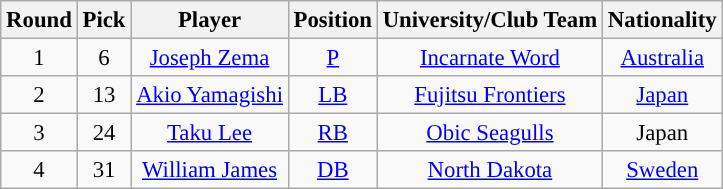<table class="wikitable" style="font-size: 95%;">
<tr>
<th scope="col">Round</th>
<th scope="col">Pick</th>
<th scope="col">Player</th>
<th scope="col">Position</th>
<th scope="col">University/Club Team</th>
<th scope="col">Nationality</th>
</tr>
<tr align="center">
<td align=center>1</td>
<td>6</td>
<td><a href='#'>Joseph Zema</a></td>
<td><a href='#'>P</a></td>
<td><a href='#'>Incarnate Word</a></td>
<td> <a href='#'>Australia</a></td>
</tr>
<tr align="center">
<td align=center>2</td>
<td>13</td>
<td><a href='#'>Akio Yamagishi</a></td>
<td><a href='#'>LB</a></td>
<td><a href='#'>Fujitsu Frontiers</a></td>
<td> <a href='#'>Japan</a></td>
</tr>
<tr align="center">
<td align=center>3</td>
<td>24</td>
<td><a href='#'>Taku Lee</a></td>
<td><a href='#'>RB</a></td>
<td><a href='#'>Obic Seagulls</a></td>
<td> Japan</td>
</tr>
<tr align="center">
<td align=center>4</td>
<td>31</td>
<td><a href='#'>William James</a></td>
<td><a href='#'>DB</a></td>
<td><a href='#'>North Dakota</a></td>
<td> <a href='#'>Sweden</a></td>
</tr>
</table>
